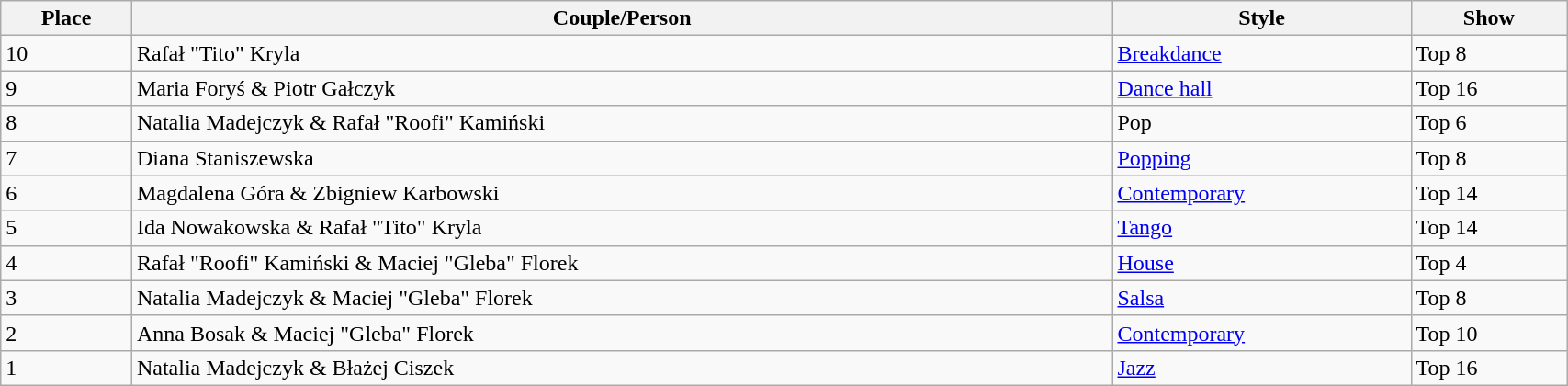<table class="wikitable" style="width:90%;">
<tr>
<th>Place</th>
<th>Couple/Person</th>
<th>Style</th>
<th>Show</th>
</tr>
<tr>
<td>10</td>
<td>Rafał "Tito" Kryla</td>
<td><a href='#'>Breakdance</a></td>
<td>Top 8</td>
</tr>
<tr>
<td>9</td>
<td>Maria Foryś & Piotr Gałczyk</td>
<td><a href='#'>Dance hall</a></td>
<td>Top 16</td>
</tr>
<tr>
<td>8</td>
<td>Natalia Madejczyk & Rafał "Roofi" Kamiński</td>
<td>Pop</td>
<td>Top 6</td>
</tr>
<tr>
<td>7</td>
<td>Diana Staniszewska</td>
<td><a href='#'>Popping</a></td>
<td>Top 8</td>
</tr>
<tr>
<td>6</td>
<td>Magdalena Góra & Zbigniew Karbowski</td>
<td><a href='#'>Contemporary</a></td>
<td>Top 14</td>
</tr>
<tr>
<td>5</td>
<td>Ida Nowakowska & Rafał "Tito" Kryla</td>
<td><a href='#'>Tango</a></td>
<td>Top 14</td>
</tr>
<tr>
<td>4</td>
<td>Rafał "Roofi" Kamiński & Maciej "Gleba" Florek</td>
<td><a href='#'>House</a></td>
<td>Top 4</td>
</tr>
<tr>
<td>3</td>
<td>Natalia Madejczyk & Maciej "Gleba" Florek</td>
<td><a href='#'>Salsa</a></td>
<td>Top 8</td>
</tr>
<tr>
<td>2</td>
<td>Anna Bosak & Maciej "Gleba" Florek</td>
<td><a href='#'>Contemporary</a></td>
<td>Top 10</td>
</tr>
<tr>
<td>1</td>
<td>Natalia Madejczyk & Błażej Ciszek</td>
<td><a href='#'>Jazz</a></td>
<td>Top 16</td>
</tr>
</table>
